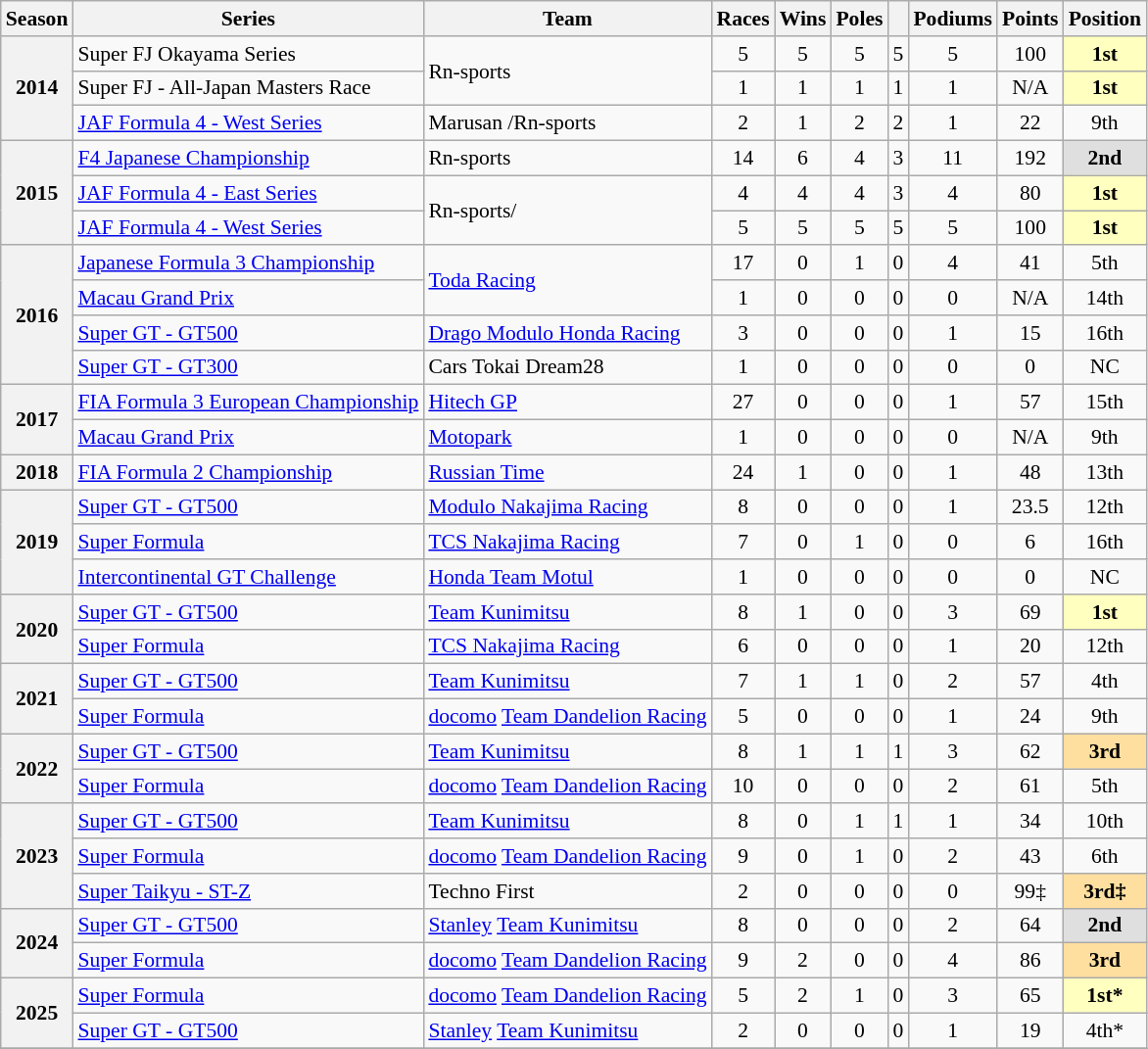<table class="wikitable" style="font-size: 90%; text-align:center">
<tr>
<th>Season</th>
<th>Series</th>
<th>Team</th>
<th>Races</th>
<th>Wins</th>
<th>Poles</th>
<th></th>
<th>Podiums</th>
<th>Points</th>
<th>Position</th>
</tr>
<tr>
<th rowspan="3">2014</th>
<td align=left>Super FJ Okayama Series</td>
<td rowspan="2" align=left>Rn-sports</td>
<td>5</td>
<td>5</td>
<td>5</td>
<td>5</td>
<td>5</td>
<td>100</td>
<td style="background:#FFFFBF;"><strong>1st</strong></td>
</tr>
<tr>
<td align=left>Super FJ - All-Japan Masters Race</td>
<td>1</td>
<td>1</td>
<td>1</td>
<td>1</td>
<td>1</td>
<td>N/A</td>
<td style="background:#FFFFBF;"><strong>1st</strong></td>
</tr>
<tr>
<td align=left><a href='#'>JAF Formula 4 - West Series</a></td>
<td align=left>Marusan /Rn-sports</td>
<td>2</td>
<td>1</td>
<td>2</td>
<td>2</td>
<td>1</td>
<td>22</td>
<td>9th</td>
</tr>
<tr>
<th rowspan="3">2015</th>
<td align="left"><a href='#'>F4 Japanese Championship</a></td>
<td align="left">Rn-sports</td>
<td>14</td>
<td>6</td>
<td>4</td>
<td>3</td>
<td>11</td>
<td>192</td>
<td style="background:#DFDFDF;"><strong>2nd</strong></td>
</tr>
<tr>
<td align=left><a href='#'>JAF Formula 4 - East Series</a></td>
<td rowspan="2" align=left>Rn-sports/</td>
<td>4</td>
<td>4</td>
<td>4</td>
<td>3</td>
<td>4</td>
<td>80</td>
<td style="background:#FFFFBF;"><strong>1st</strong></td>
</tr>
<tr>
<td align=left><a href='#'>JAF Formula 4 - West Series</a></td>
<td>5</td>
<td>5</td>
<td>5</td>
<td>5</td>
<td>5</td>
<td>100</td>
<td style="background:#FFFFBF;"><strong>1st</strong></td>
</tr>
<tr>
<th rowspan="4">2016</th>
<td align=left><a href='#'>Japanese Formula 3 Championship</a></td>
<td align=left rowspan=2><a href='#'>Toda Racing</a></td>
<td>17</td>
<td>0</td>
<td>1</td>
<td>0</td>
<td>4</td>
<td>41</td>
<td>5th</td>
</tr>
<tr>
<td align=left><a href='#'>Macau Grand Prix</a></td>
<td>1</td>
<td>0</td>
<td>0</td>
<td>0</td>
<td>0</td>
<td>N/A</td>
<td>14th</td>
</tr>
<tr>
<td align="left"><a href='#'>Super GT - GT500</a></td>
<td align="left"><a href='#'>Drago Modulo Honda Racing</a></td>
<td>3</td>
<td>0</td>
<td>0</td>
<td>0</td>
<td>1</td>
<td>15</td>
<td>16th</td>
</tr>
<tr>
<td align=left><a href='#'>Super GT - GT300</a></td>
<td align=left>Cars Tokai Dream28</td>
<td>1</td>
<td>0</td>
<td>0</td>
<td>0</td>
<td>0</td>
<td>0</td>
<td>NC</td>
</tr>
<tr>
<th rowspan=2>2017</th>
<td align=left nowrap><a href='#'>FIA Formula 3 European Championship</a></td>
<td align=left><a href='#'>Hitech GP</a></td>
<td>27</td>
<td>0</td>
<td>0</td>
<td>0</td>
<td>1</td>
<td>57</td>
<td>15th</td>
</tr>
<tr>
<td align=left><a href='#'>Macau Grand Prix</a></td>
<td align=left><a href='#'>Motopark</a></td>
<td>1</td>
<td>0</td>
<td>0</td>
<td>0</td>
<td>0</td>
<td>N/A</td>
<td>9th</td>
</tr>
<tr>
<th>2018</th>
<td align=left><a href='#'>FIA Formula 2 Championship</a></td>
<td align=left><a href='#'>Russian Time</a></td>
<td>24</td>
<td>1</td>
<td>0</td>
<td>0</td>
<td>1</td>
<td>48</td>
<td>13th</td>
</tr>
<tr>
<th rowspan=3>2019</th>
<td align=left><a href='#'>Super GT - GT500</a></td>
<td align=left><a href='#'>Modulo Nakajima Racing</a></td>
<td>8</td>
<td>0</td>
<td>0</td>
<td>0</td>
<td>1</td>
<td>23.5</td>
<td>12th</td>
</tr>
<tr>
<td align=left><a href='#'>Super Formula</a></td>
<td align=left><a href='#'>TCS Nakajima Racing</a></td>
<td>7</td>
<td>0</td>
<td>1</td>
<td>0</td>
<td>0</td>
<td>6</td>
<td>16th</td>
</tr>
<tr>
<td align=left><a href='#'>Intercontinental GT Challenge</a></td>
<td align=left><a href='#'>Honda Team Motul</a></td>
<td>1</td>
<td>0</td>
<td>0</td>
<td>0</td>
<td>0</td>
<td>0</td>
<td>NC</td>
</tr>
<tr>
<th rowspan=2>2020</th>
<td align=left><a href='#'>Super GT - GT500</a></td>
<td align=left><a href='#'>Team Kunimitsu</a></td>
<td>8</td>
<td>1</td>
<td>0</td>
<td>0</td>
<td>3</td>
<td>69</td>
<td style="background:#FFFFBF;"><strong>1st</strong></td>
</tr>
<tr>
<td align=left><a href='#'>Super Formula</a></td>
<td align=left><a href='#'>TCS Nakajima Racing</a></td>
<td>6</td>
<td>0</td>
<td>0</td>
<td>0</td>
<td>1</td>
<td>20</td>
<td>12th</td>
</tr>
<tr>
<th rowspan=2>2021</th>
<td align=left><a href='#'>Super GT - GT500</a></td>
<td align=left><a href='#'>Team Kunimitsu</a></td>
<td>7</td>
<td>1</td>
<td>1</td>
<td>0</td>
<td>2</td>
<td>57</td>
<td>4th</td>
</tr>
<tr>
<td align=left><a href='#'>Super Formula</a></td>
<td align=left nowrap><a href='#'>docomo</a> <a href='#'>Team Dandelion Racing</a></td>
<td>5</td>
<td>0</td>
<td>0</td>
<td>0</td>
<td>1</td>
<td>24</td>
<td>9th</td>
</tr>
<tr>
<th rowspan="2">2022</th>
<td align="left"><a href='#'>Super GT - GT500</a></td>
<td align="left"><a href='#'>Team Kunimitsu</a></td>
<td>8</td>
<td>1</td>
<td>1</td>
<td>1</td>
<td>3</td>
<td>62</td>
<td style="background:#FFDF9F;"><strong>3rd</strong></td>
</tr>
<tr>
<td align="left"><a href='#'>Super Formula</a></td>
<td align="left"><a href='#'>docomo</a> <a href='#'>Team Dandelion Racing</a></td>
<td>10</td>
<td>0</td>
<td>0</td>
<td>0</td>
<td>2</td>
<td>61</td>
<td>5th</td>
</tr>
<tr>
<th rowspan="3">2023</th>
<td align="left"><a href='#'>Super GT - GT500</a></td>
<td align="left"><a href='#'>Team Kunimitsu</a></td>
<td>8</td>
<td>0</td>
<td>1</td>
<td>1</td>
<td>1</td>
<td>34</td>
<td>10th</td>
</tr>
<tr>
<td align="left"><a href='#'>Super Formula</a></td>
<td align="left"><a href='#'>docomo</a> <a href='#'>Team Dandelion Racing</a></td>
<td>9</td>
<td>0</td>
<td>1</td>
<td>0</td>
<td>2</td>
<td>43</td>
<td>6th</td>
</tr>
<tr>
<td align=left><a href='#'>Super Taikyu - ST-Z</a></td>
<td align=left>Techno First</td>
<td>2</td>
<td>0</td>
<td>0</td>
<td>0</td>
<td>0</td>
<td>99‡</td>
<td style="background:#FFDF9F;"><strong>3rd‡</strong></td>
</tr>
<tr>
<th rowspan="2">2024</th>
<td align=left><a href='#'>Super GT - GT500</a></td>
<td align=left><a href='#'>Stanley</a> <a href='#'>Team Kunimitsu</a></td>
<td>8</td>
<td>0</td>
<td>0</td>
<td>0</td>
<td>2</td>
<td>64</td>
<td style="background:#DFDFDF;"><strong>2nd</strong></td>
</tr>
<tr>
<td align=left><a href='#'>Super Formula</a></td>
<td align=left><a href='#'>docomo</a> <a href='#'>Team Dandelion Racing</a></td>
<td>9</td>
<td>2</td>
<td>0</td>
<td>0</td>
<td>4</td>
<td>86</td>
<td style="background:#FFDF9F;"><strong>3rd</strong></td>
</tr>
<tr>
<th rowspan=2>2025</th>
<td align="left"><a href='#'>Super Formula</a></td>
<td align="left"><a href='#'>docomo</a> <a href='#'>Team Dandelion Racing</a></td>
<td>5</td>
<td>2</td>
<td>1</td>
<td>0</td>
<td>3</td>
<td>65</td>
<td style="background:#FFFFBF;"><strong>1st*</strong></td>
</tr>
<tr>
<td align=left><a href='#'>Super GT - GT500</a></td>
<td align=left><a href='#'>Stanley</a> <a href='#'>Team Kunimitsu</a></td>
<td>2</td>
<td>0</td>
<td>0</td>
<td>0</td>
<td>1</td>
<td>19</td>
<td>4th*</td>
</tr>
<tr>
</tr>
</table>
